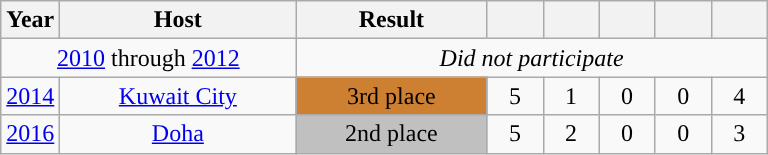<table class="wikitable" style="text-align:center">
<tr>
<th width=30>Year</th>
<th width=150>Host</th>
<th width=120>Result</th>
<th width=30></th>
<th width=30></th>
<th width=30></th>
<th width=30></th>
<th width=30></th>
</tr>
<tr>
<td colspan=2><a href='#'>2010</a> through <a href='#'>2012</a></td>
<td colspan=6><em>Did not participate</em></td>
</tr>
<tr>
<td><a href='#'>2014</a></td>
<td> <a href='#'>Kuwait City</a></td>
<td bgcolor="#cd7f32"> 3rd place</td>
<td>5</td>
<td>1</td>
<td>0</td>
<td>0</td>
<td>4</td>
</tr>
<tr>
<td><a href='#'>2016</a></td>
<td> <a href='#'>Doha</a></td>
<td bgcolor="#c0c0c0"> 2nd place</td>
<td>5</td>
<td>2</td>
<td>0</td>
<td>0</td>
<td>3</td>
</tr>
</table>
